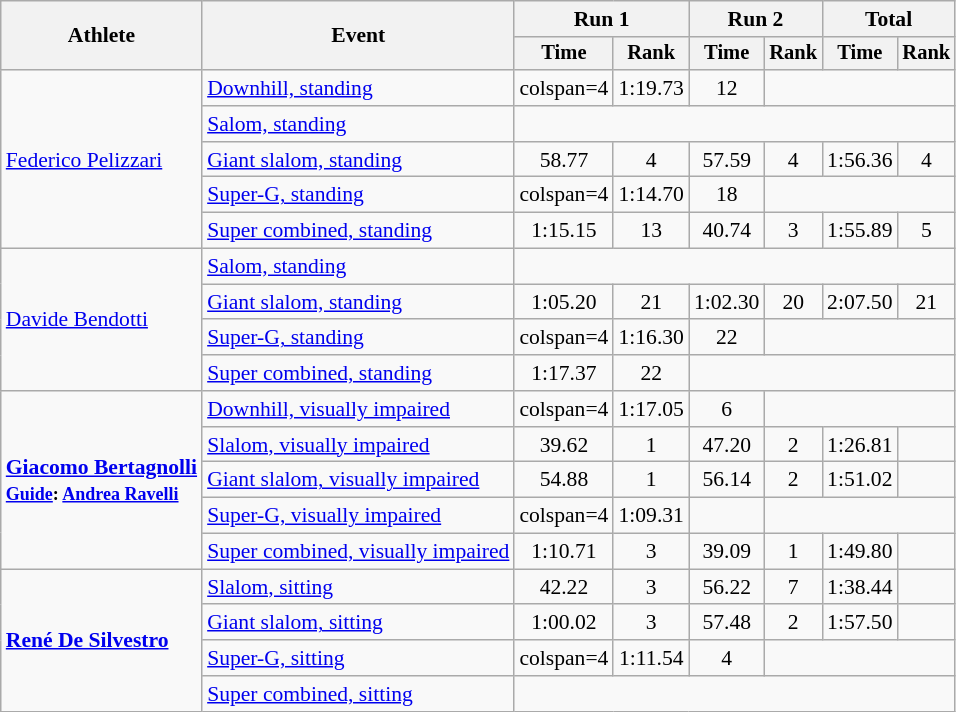<table class="wikitable" style="font-size:90%">
<tr>
<th rowspan=2>Athlete</th>
<th rowspan=2>Event</th>
<th colspan=2>Run 1</th>
<th colspan=2>Run 2</th>
<th colspan=2>Total</th>
</tr>
<tr style="font-size:95%">
<th>Time</th>
<th>Rank</th>
<th>Time</th>
<th>Rank</th>
<th>Time</th>
<th>Rank</th>
</tr>
<tr align=center>
<td style="text-align:left;" rowspan="5"><a href='#'>Federico Pelizzari</a></td>
<td align=left><a href='#'>Downhill, standing</a></td>
<td>colspan=4 </td>
<td>1:19.73</td>
<td>12</td>
</tr>
<tr align=center>
<td align=left><a href='#'>Salom, standing</a></td>
<td colspan=6></td>
</tr>
<tr align=center>
<td align=left><a href='#'>Giant slalom, standing</a></td>
<td>58.77</td>
<td>4</td>
<td>57.59</td>
<td>4</td>
<td>1:56.36</td>
<td>4</td>
</tr>
<tr align=center>
<td align=left><a href='#'>Super-G, standing</a></td>
<td>colspan=4 </td>
<td>1:14.70</td>
<td>18</td>
</tr>
<tr align=center>
<td align=left><a href='#'>Super combined, standing</a></td>
<td>1:15.15</td>
<td>13</td>
<td>40.74</td>
<td>3</td>
<td>1:55.89</td>
<td>5</td>
</tr>
<tr align=center>
<td style="text-align:left;" rowspan="4"><a href='#'>Davide Bendotti</a></td>
<td align=left><a href='#'>Salom, standing</a></td>
<td colspan=6></td>
</tr>
<tr align=center>
<td align=left><a href='#'>Giant slalom, standing</a></td>
<td>1:05.20</td>
<td>21</td>
<td>1:02.30</td>
<td>20</td>
<td>2:07.50</td>
<td>21</td>
</tr>
<tr align=center>
<td align=left><a href='#'>Super-G, standing</a></td>
<td>colspan=4 </td>
<td>1:16.30</td>
<td>22</td>
</tr>
<tr align=center>
<td align=left><a href='#'>Super combined, standing</a></td>
<td>1:17.37</td>
<td>22</td>
<td colspan=4></td>
</tr>
<tr align=center>
<td style="text-align:left;" rowspan="5"><strong><a href='#'>Giacomo Bertagnolli</a><br><small><a href='#'>Guide</a>: <a href='#'>Andrea Ravelli</a></small></strong></td>
<td align=left><a href='#'>Downhill, visually impaired</a></td>
<td>colspan=4 </td>
<td>1:17.05</td>
<td>6</td>
</tr>
<tr align=center>
<td align=left><a href='#'>Slalom, visually impaired</a></td>
<td>39.62</td>
<td>1</td>
<td>47.20</td>
<td>2</td>
<td>1:26.81</td>
<td></td>
</tr>
<tr align=center>
<td align=left><a href='#'>Giant slalom, visually impaired</a></td>
<td>54.88</td>
<td>1</td>
<td>56.14</td>
<td>2</td>
<td>1:51.02</td>
<td></td>
</tr>
<tr align=center>
<td align=left><a href='#'>Super-G, visually impaired</a></td>
<td>colspan=4 </td>
<td>1:09.31</td>
<td></td>
</tr>
<tr align=center>
<td align=left><a href='#'>Super combined, visually impaired</a></td>
<td>1:10.71</td>
<td>3</td>
<td>39.09</td>
<td>1</td>
<td>1:49.80</td>
<td></td>
</tr>
<tr align=center>
<td style="text-align:left;" rowspan="4"><strong><a href='#'>René De Silvestro</a></strong></td>
<td align=left><a href='#'>Slalom, sitting</a></td>
<td>42.22</td>
<td>3</td>
<td>56.22</td>
<td>7</td>
<td>1:38.44</td>
<td></td>
</tr>
<tr align=center>
<td align=left><a href='#'>Giant slalom, sitting</a></td>
<td>1:00.02</td>
<td>3</td>
<td>57.48</td>
<td>2</td>
<td>1:57.50</td>
<td></td>
</tr>
<tr align=center>
<td align=left><a href='#'>Super-G, sitting</a></td>
<td>colspan=4 </td>
<td>1:11.54</td>
<td>4</td>
</tr>
<tr align=center>
<td align=left><a href='#'>Super combined, sitting</a></td>
<td colspan=6></td>
</tr>
</table>
